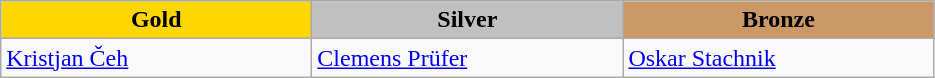<table class="wikitable" style="text-align:left">
<tr align="center">
<td width=200 bgcolor=gold><strong>Gold</strong></td>
<td width=200 bgcolor=silver><strong>Silver</strong></td>
<td width=200 bgcolor=CC9966><strong>Bronze</strong></td>
</tr>
<tr>
<td><a href='#'>Kristjan Čeh</a><br></td>
<td><a href='#'>Clemens Prüfer</a><br></td>
<td><a href='#'>Oskar Stachnik</a><br></td>
</tr>
</table>
